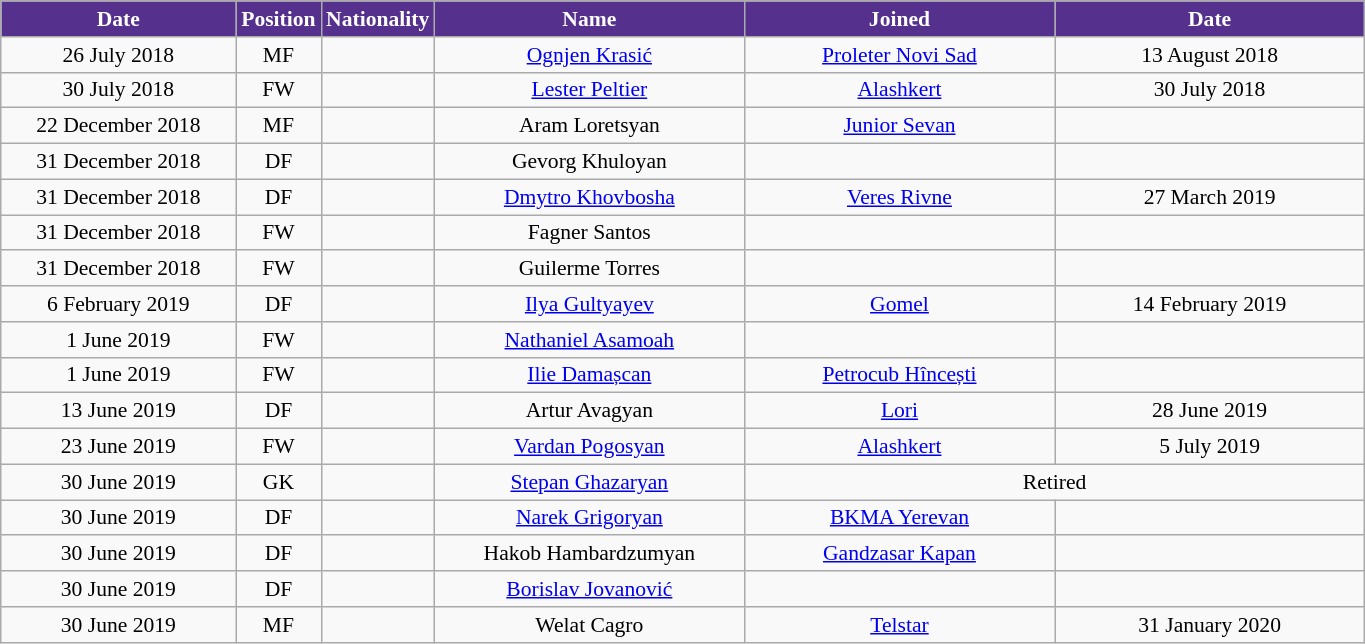<table class="wikitable"  style="text-align:center; font-size:90%; ">
<tr>
<th style="background:#55308D; color:white; width:150px;">Date</th>
<th style="background:#55308D; color:white; width:50px;">Position</th>
<th style="background:#55308D; color:white; width:50px;">Nationality</th>
<th style="background:#55308D; color:white; width:200px;">Name</th>
<th style="background:#55308D; color:white; width:200px;">Joined</th>
<th style="background:#55308D; color:white; width:200px;">Date</th>
</tr>
<tr>
<td>26 July 2018</td>
<td>MF</td>
<td></td>
<td><a href='#'>Ognjen Krasić</a></td>
<td><a href='#'>Proleter Novi Sad</a></td>
<td>13 August 2018</td>
</tr>
<tr>
<td>30 July 2018</td>
<td>FW</td>
<td></td>
<td><a href='#'>Lester Peltier</a></td>
<td><a href='#'>Alashkert</a></td>
<td>30 July 2018</td>
</tr>
<tr>
<td>22 December 2018</td>
<td>MF</td>
<td></td>
<td>Aram Loretsyan</td>
<td><a href='#'>Junior Sevan</a></td>
<td></td>
</tr>
<tr>
<td>31 December 2018</td>
<td>DF</td>
<td></td>
<td>Gevorg Khuloyan</td>
<td></td>
<td></td>
</tr>
<tr>
<td>31 December 2018</td>
<td>DF</td>
<td></td>
<td><a href='#'>Dmytro Khovbosha</a></td>
<td><a href='#'>Veres Rivne</a></td>
<td>27 March 2019</td>
</tr>
<tr>
<td>31 December 2018</td>
<td>FW</td>
<td></td>
<td>Fagner Santos</td>
<td></td>
<td></td>
</tr>
<tr>
<td>31 December 2018</td>
<td>FW</td>
<td></td>
<td>Guilerme Torres</td>
<td></td>
<td></td>
</tr>
<tr>
<td>6 February 2019</td>
<td>DF</td>
<td></td>
<td><a href='#'>Ilya Gultyayev</a></td>
<td><a href='#'>Gomel</a></td>
<td>14 February 2019</td>
</tr>
<tr>
<td>1 June 2019</td>
<td>FW</td>
<td></td>
<td><a href='#'>Nathaniel Asamoah</a></td>
<td></td>
<td></td>
</tr>
<tr>
<td>1 June 2019</td>
<td>FW</td>
<td></td>
<td><a href='#'>Ilie Damașcan</a></td>
<td><a href='#'>Petrocub Hîncești</a></td>
<td></td>
</tr>
<tr>
<td>13 June 2019</td>
<td>DF</td>
<td></td>
<td>Artur Avagyan</td>
<td><a href='#'>Lori</a></td>
<td>28 June 2019</td>
</tr>
<tr>
<td>23 June 2019</td>
<td>FW</td>
<td></td>
<td><a href='#'>Vardan Pogosyan</a></td>
<td><a href='#'>Alashkert</a></td>
<td>5 July 2019</td>
</tr>
<tr>
<td>30 June 2019</td>
<td>GK</td>
<td></td>
<td><a href='#'>Stepan Ghazaryan</a></td>
<td colspan="2">Retired</td>
</tr>
<tr>
<td>30 June 2019</td>
<td>DF</td>
<td></td>
<td><a href='#'>Narek Grigoryan</a></td>
<td><a href='#'>BKMA Yerevan</a></td>
<td></td>
</tr>
<tr>
<td>30 June 2019</td>
<td>DF</td>
<td></td>
<td>Hakob Hambardzumyan</td>
<td><a href='#'>Gandzasar Kapan</a></td>
<td></td>
</tr>
<tr>
<td>30 June 2019</td>
<td>DF</td>
<td></td>
<td><a href='#'>Borislav Jovanović</a></td>
<td></td>
<td></td>
</tr>
<tr>
<td>30 June 2019</td>
<td>MF</td>
<td></td>
<td>Welat Cagro</td>
<td><a href='#'>Telstar</a></td>
<td>31 January 2020</td>
</tr>
</table>
